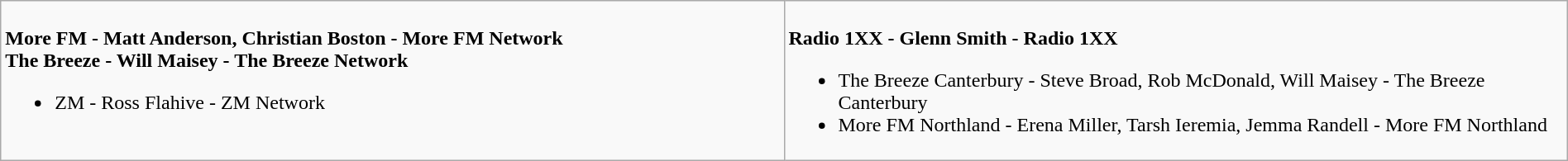<table class=wikitable width="100%">
<tr>
<td valign="top" width="50%"><br><strong>More FM - Matt Anderson, Christian Boston - More FM Network</strong><br><strong>The Breeze - Will Maisey - The Breeze Network</strong><ul><li>ZM - Ross Flahive - ZM Network</li></ul></td>
<td valign="top"  width="50%"><br><strong>Radio 1XX - Glenn Smith - Radio 1XX</strong><ul><li>The Breeze Canterbury - Steve Broad, Rob McDonald, Will Maisey - The Breeze Canterbury</li><li>More FM Northland - Erena Miller, Tarsh Ieremia, Jemma Randell - More FM Northland</li></ul></td>
</tr>
</table>
